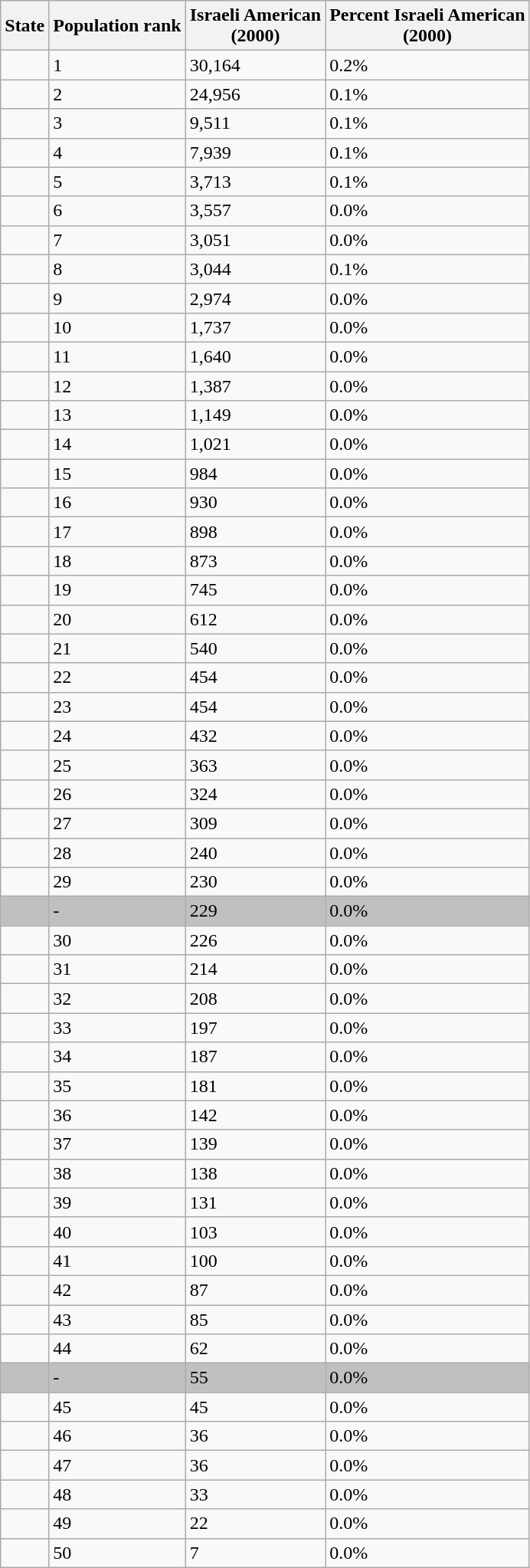<table class="wikitable sortable">
<tr>
<th>State<br></th>
<th>Population rank<br></th>
<th>Israeli American<br>(2000)</th>
<th>Percent Israeli American<br>(2000)</th>
</tr>
<tr>
<td></td>
<td>1</td>
<td>30,164</td>
<td>0.2%</td>
</tr>
<tr>
<td></td>
<td>2</td>
<td>24,956</td>
<td>0.1%</td>
</tr>
<tr>
<td></td>
<td>3</td>
<td>9,511</td>
<td>0.1%</td>
</tr>
<tr>
<td></td>
<td>4</td>
<td>7,939</td>
<td>0.1%</td>
</tr>
<tr>
<td></td>
<td>5</td>
<td>3,713</td>
<td>0.1%</td>
</tr>
<tr>
<td></td>
<td>6</td>
<td>3,557</td>
<td>0.0%</td>
</tr>
<tr>
<td></td>
<td>7</td>
<td>3,051</td>
<td>0.0%</td>
</tr>
<tr>
<td></td>
<td>8</td>
<td>3,044</td>
<td>0.1%</td>
</tr>
<tr>
<td></td>
<td>9</td>
<td>2,974</td>
<td>0.0%</td>
</tr>
<tr>
<td></td>
<td>10</td>
<td>1,737</td>
<td>0.0%</td>
</tr>
<tr>
<td></td>
<td>11</td>
<td>1,640</td>
<td>0.0%</td>
</tr>
<tr>
<td></td>
<td>12</td>
<td>1,387</td>
<td>0.0%</td>
</tr>
<tr>
<td></td>
<td>13</td>
<td>1,149</td>
<td>0.0%</td>
</tr>
<tr>
<td></td>
<td>14</td>
<td>1,021</td>
<td>0.0%</td>
</tr>
<tr>
<td></td>
<td>15</td>
<td>984</td>
<td>0.0%</td>
</tr>
<tr>
<td></td>
<td>16</td>
<td>930</td>
<td>0.0%</td>
</tr>
<tr>
<td></td>
<td>17</td>
<td>898</td>
<td>0.0%</td>
</tr>
<tr>
<td></td>
<td>18</td>
<td>873</td>
<td>0.0%</td>
</tr>
<tr>
<td></td>
<td>19</td>
<td>745</td>
<td>0.0%</td>
</tr>
<tr>
<td></td>
<td>20</td>
<td>612</td>
<td>0.0%</td>
</tr>
<tr>
<td></td>
<td>21</td>
<td>540</td>
<td>0.0%</td>
</tr>
<tr>
<td></td>
<td>22</td>
<td>454</td>
<td>0.0%</td>
</tr>
<tr>
<td></td>
<td>23</td>
<td>454</td>
<td>0.0%</td>
</tr>
<tr>
<td></td>
<td>24</td>
<td>432</td>
<td>0.0%</td>
</tr>
<tr>
<td></td>
<td>25</td>
<td>363</td>
<td>0.0%</td>
</tr>
<tr>
<td></td>
<td>26</td>
<td>324</td>
<td>0.0%</td>
</tr>
<tr>
<td></td>
<td>27</td>
<td>309</td>
<td>0.0%</td>
</tr>
<tr>
<td></td>
<td>28</td>
<td>240</td>
<td>0.0%</td>
</tr>
<tr>
<td></td>
<td>29</td>
<td>230</td>
<td>0.0%</td>
</tr>
<tr>
<td style="background:silver"></td>
<td style="background:silver">-</td>
<td style="background:silver">229</td>
<td style="background:silver">0.0%</td>
</tr>
<tr>
<td></td>
<td>30</td>
<td>226</td>
<td>0.0%</td>
</tr>
<tr>
<td></td>
<td>31</td>
<td>214</td>
<td>0.0%</td>
</tr>
<tr>
<td></td>
<td>32</td>
<td>208</td>
<td>0.0%</td>
</tr>
<tr>
<td></td>
<td>33</td>
<td>197</td>
<td>0.0%</td>
</tr>
<tr>
<td></td>
<td>34</td>
<td>187</td>
<td>0.0%</td>
</tr>
<tr>
<td></td>
<td>35</td>
<td>181</td>
<td>0.0%</td>
</tr>
<tr>
<td></td>
<td>36</td>
<td>142</td>
<td>0.0%</td>
</tr>
<tr>
<td></td>
<td>37</td>
<td>139</td>
<td>0.0%</td>
</tr>
<tr>
<td></td>
<td>38</td>
<td>138</td>
<td>0.0%</td>
</tr>
<tr>
<td></td>
<td>39</td>
<td>131</td>
<td>0.0%</td>
</tr>
<tr>
<td></td>
<td>40</td>
<td>103</td>
<td>0.0%</td>
</tr>
<tr>
<td></td>
<td>41</td>
<td>100</td>
<td>0.0%</td>
</tr>
<tr>
<td></td>
<td>42</td>
<td>87</td>
<td>0.0%</td>
</tr>
<tr>
<td></td>
<td>43</td>
<td>85</td>
<td>0.0%</td>
</tr>
<tr>
<td></td>
<td>44</td>
<td>62</td>
<td>0.0%</td>
</tr>
<tr>
<td style="background:silver"></td>
<td style="background:silver">-</td>
<td style="background:silver">55</td>
<td style="background:silver">0.0%</td>
</tr>
<tr>
<td></td>
<td>45</td>
<td>45</td>
<td>0.0%</td>
</tr>
<tr>
<td></td>
<td>46</td>
<td>36</td>
<td>0.0%</td>
</tr>
<tr>
<td></td>
<td>47</td>
<td>36</td>
<td>0.0%</td>
</tr>
<tr>
<td></td>
<td>48</td>
<td>33</td>
<td>0.0%</td>
</tr>
<tr>
<td></td>
<td>49</td>
<td>22</td>
<td>0.0%</td>
</tr>
<tr>
<td></td>
<td>50</td>
<td>7</td>
<td>0.0%</td>
</tr>
</table>
